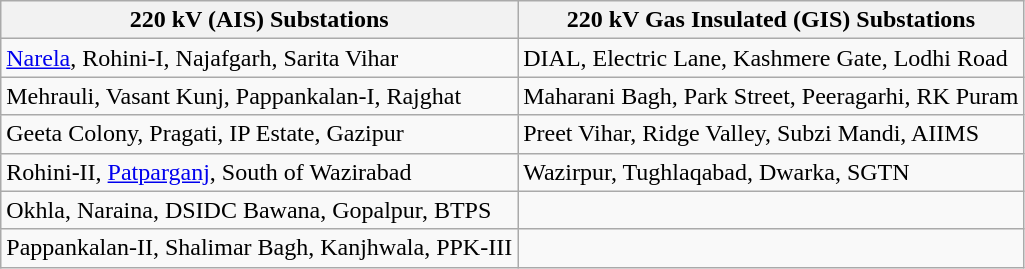<table class="wikitable">
<tr>
<th>220 kV (AIS) Substations</th>
<th>220 kV Gas Insulated (GIS) Substations</th>
</tr>
<tr>
<td><a href='#'>Narela</a>, Rohini-I, Najafgarh, Sarita Vihar</td>
<td>DIAL, Electric Lane, Kashmere Gate, Lodhi Road</td>
</tr>
<tr>
<td>Mehrauli, Vasant Kunj, Pappankalan-I, Rajghat</td>
<td>Maharani Bagh, Park Street, Peeragarhi, RK Puram</td>
</tr>
<tr>
<td>Geeta Colony, Pragati, IP Estate, Gazipur</td>
<td>Preet Vihar, Ridge Valley, Subzi Mandi, AIIMS</td>
</tr>
<tr>
<td>Rohini-II, <a href='#'>Patparganj</a>, South of Wazirabad</td>
<td>Wazirpur, Tughlaqabad, Dwarka, SGTN</td>
</tr>
<tr>
<td>Okhla, Naraina, DSIDC Bawana, Gopalpur, BTPS</td>
</tr>
<tr>
<td>Pappankalan-II, Shalimar Bagh, Kanjhwala, PPK-III</td>
<td></td>
</tr>
</table>
